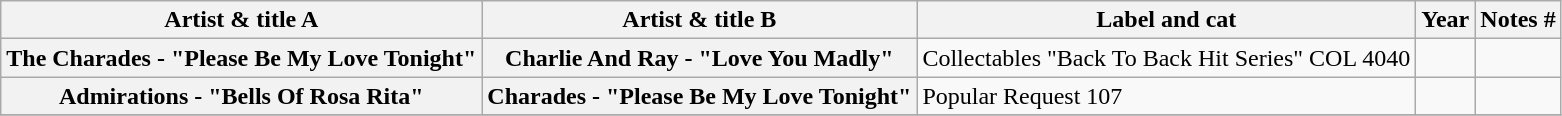<table class="wikitable plainrowheaders sortable">
<tr>
<th scope="col">Artist & title A</th>
<th scope="col">Artist & title B</th>
<th scope="col">Label and cat</th>
<th scope="col">Year</th>
<th scope="col" class="unsortable">Notes #</th>
</tr>
<tr>
<th scope="row">The Charades - "Please Be My Love Tonight"</th>
<th scope="row">Charlie And Ray - "Love You Madly"</th>
<td>Collectables "Back To Back Hit Series" COL 4040</td>
<td></td>
<td></td>
</tr>
<tr>
<th scope="row">Admirations - "Bells Of Rosa Rita"</th>
<th scope="row">Charades - "Please Be My Love Tonight"</th>
<td>Popular Request 107</td>
<td></td>
<td></td>
</tr>
<tr>
</tr>
</table>
